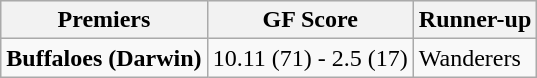<table class="wikitable" style="text-align:left;">
<tr style="background:#efefef;">
<th>Premiers</th>
<th>GF Score</th>
<th>Runner-up</th>
</tr>
<tr>
<td><strong>Buffaloes (Darwin)</strong></td>
<td>10.11 (71) - 2.5 (17)</td>
<td>Wanderers</td>
</tr>
</table>
